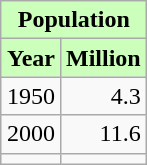<table class="wikitable" style="float: right; margin-left: 10px">
<tr>
<th colspan="4" style="text-align:center; background:#cfb;">Population</th>
</tr>
<tr>
<th style="background:#cfb;">Year</th>
<th style="background:#cfb;">Million</th>
</tr>
<tr>
<td style="text-align:left;">1950</td>
<td style="text-align:right;">4.3</td>
</tr>
<tr>
<td style="text-align:left;">2000</td>
<td style="text-align:right;">11.6</td>
</tr>
<tr>
<td style="text-align:left;"></td>
<td style="text-align:right;"></td>
</tr>
</table>
